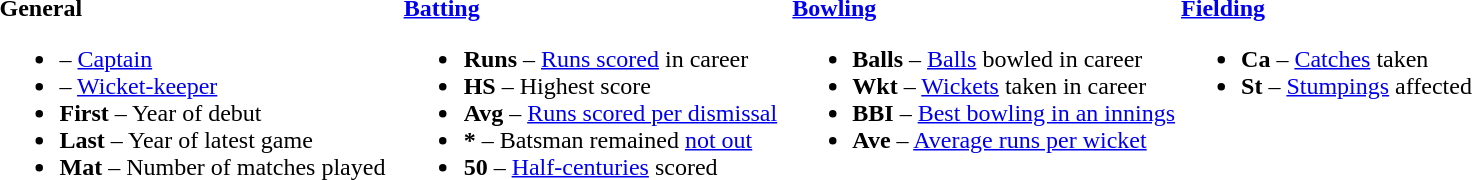<table>
<tr>
<td valign="top" style="width:26%"><br><strong>General</strong><ul><li> – <a href='#'>Captain</a></li><li> – <a href='#'>Wicket-keeper</a></li><li><strong>First</strong> – Year of debut</li><li><strong>Last</strong> – Year of latest game</li><li><strong>Mat</strong> – Number of matches played</li></ul></td>
<td valign="top" style="width:25%"><br><strong><a href='#'>Batting</a></strong><ul><li><strong>Runs</strong> – <a href='#'>Runs scored</a> in career</li><li><strong>HS</strong> – Highest score</li><li><strong>Avg</strong> – <a href='#'>Runs scored per dismissal</a></li><li><strong>*</strong> – Batsman remained <a href='#'>not out</a></li><li><strong>50</strong> – <a href='#'>Half-centuries</a> scored</li></ul></td>
<td valign="top" style="width:25%"><br><strong><a href='#'>Bowling</a></strong><ul><li><strong>Balls</strong> – <a href='#'>Balls</a> bowled in career</li><li><strong>Wkt</strong> – <a href='#'>Wickets</a> taken in career</li><li><strong>BBI</strong> – <a href='#'>Best bowling in an innings</a></li><li><strong>Ave</strong> – <a href='#'>Average runs per wicket</a></li></ul></td>
<td valign="top" style="width:24%"><br><strong><a href='#'>Fielding</a></strong><ul><li><strong>Ca</strong> – <a href='#'>Catches</a> taken</li><li><strong>St</strong> – <a href='#'>Stumpings</a> affected</li></ul></td>
</tr>
</table>
